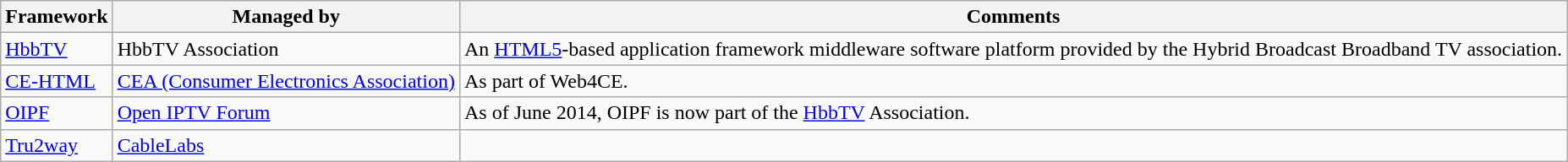<table class="wikitable sortable">
<tr>
<th>Framework</th>
<th>Managed by</th>
<th>Comments</th>
</tr>
<tr>
<td><a href='#'>HbbTV</a></td>
<td>HbbTV Association</td>
<td>An <a href='#'>HTML5</a>-based application framework middleware software platform provided by the Hybrid Broadcast Broadband TV association.</td>
</tr>
<tr>
<td><a href='#'>CE-HTML</a></td>
<td><a href='#'>CEA (Consumer Electronics Association)</a></td>
<td>As part of Web4CE.</td>
</tr>
<tr>
<td><a href='#'>OIPF</a></td>
<td><a href='#'>Open IPTV Forum</a></td>
<td>As of June 2014, OIPF is now part of the <a href='#'>HbbTV</a> Association.</td>
</tr>
<tr>
<td><a href='#'>Tru2way</a></td>
<td><a href='#'>CableLabs</a></td>
<td></td>
</tr>
</table>
